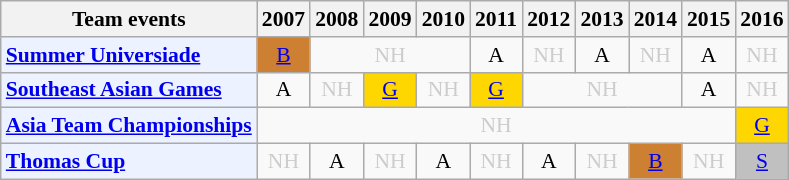<table class="wikitable" style="font-size: 90%; text-align:center">
<tr>
<th>Team events</th>
<th>2007</th>
<th>2008</th>
<th>2009</th>
<th>2010</th>
<th>2011</th>
<th>2012</th>
<th>2013</th>
<th>2014</th>
<th>2015</th>
<th>2016</th>
</tr>
<tr>
<td bgcolor="#ECF2FF"; align="left"><strong><a href='#'>Summer Universiade</a></strong></td>
<td bgcolor=CD7F32><a href='#'>B</a></td>
<td colspan="3" style=color:#ccc>NH</td>
<td>A</td>
<td style=color:#ccc>NH</td>
<td>A</td>
<td style=color:#ccc>NH</td>
<td>A</td>
<td style=color:#ccc>NH</td>
</tr>
<tr>
<td bgcolor="#ECF2FF"; align="left"><strong><a href='#'>Southeast Asian Games</a></strong></td>
<td>A</td>
<td style=color:#ccc>NH</td>
<td bgcolor=gold><a href='#'>G</a></td>
<td style=color:#ccc>NH</td>
<td bgcolor=gold><a href='#'>G</a></td>
<td colspan="3" style=color:#ccc>NH</td>
<td>A</td>
<td style=color:#ccc>NH</td>
</tr>
<tr>
<td bgcolor="#ECF2FF"; align="left"><strong><a href='#'>Asia Team Championships</a></strong></td>
<td colspan="9" style=color:#ccc>NH</td>
<td bgcolor=gold><a href='#'>G</a></td>
</tr>
<tr>
<td bgcolor="#ECF2FF"; align="left"><strong><a href='#'>Thomas Cup</a></strong></td>
<td style=color:#ccc>NH</td>
<td>A</td>
<td style=color:#ccc>NH</td>
<td>A</td>
<td style=color:#ccc>NH</td>
<td>A</td>
<td style=color:#ccc>NH</td>
<td bgcolor=CD7F32><a href='#'>B</a></td>
<td style=color:#ccc>NH</td>
<td bgcolor=silver><a href='#'>S</a></td>
</tr>
</table>
